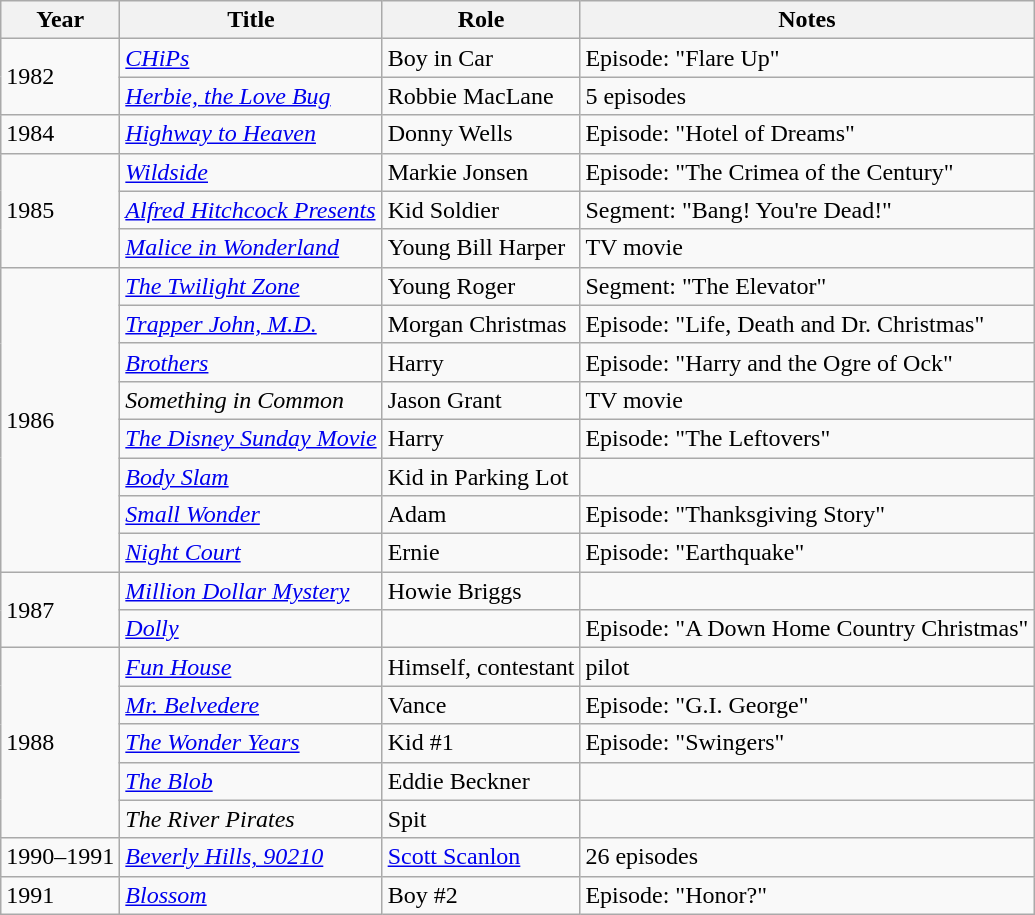<table class="wikitable">
<tr>
<th>Year</th>
<th>Title</th>
<th>Role</th>
<th>Notes</th>
</tr>
<tr>
<td rowspan=2>1982</td>
<td><em><a href='#'>CHiPs</a></em></td>
<td>Boy in Car</td>
<td>Episode: "Flare Up"</td>
</tr>
<tr>
<td><em><a href='#'>Herbie, the Love Bug</a></em></td>
<td>Robbie MacLane</td>
<td>5 episodes</td>
</tr>
<tr>
<td>1984</td>
<td><em><a href='#'>Highway to Heaven</a></em></td>
<td>Donny Wells</td>
<td>Episode: "Hotel of Dreams"</td>
</tr>
<tr>
<td rowspan=3>1985</td>
<td><em><a href='#'>Wildside</a></em></td>
<td>Markie Jonsen</td>
<td>Episode: "The Crimea of the Century"</td>
</tr>
<tr>
<td><em><a href='#'>Alfred Hitchcock Presents</a></em></td>
<td>Kid Soldier</td>
<td>Segment: "Bang! You're Dead!"</td>
</tr>
<tr>
<td><em><a href='#'>Malice in Wonderland</a></em></td>
<td>Young Bill Harper</td>
<td>TV movie</td>
</tr>
<tr>
<td rowspan=8>1986</td>
<td><em><a href='#'>The Twilight Zone</a></em></td>
<td>Young Roger</td>
<td>Segment: "The Elevator"</td>
</tr>
<tr>
<td><em><a href='#'>Trapper John, M.D.</a></em></td>
<td>Morgan Christmas</td>
<td>Episode: "Life, Death and Dr. Christmas"</td>
</tr>
<tr>
<td><em><a href='#'>Brothers</a></em></td>
<td>Harry</td>
<td>Episode: "Harry and the Ogre of Ock"</td>
</tr>
<tr>
<td><em>Something in Common</em></td>
<td>Jason Grant</td>
<td>TV movie</td>
</tr>
<tr>
<td><em><a href='#'>The Disney Sunday Movie</a></em></td>
<td>Harry</td>
<td>Episode: "The Leftovers"</td>
</tr>
<tr>
<td><em><a href='#'>Body Slam</a></em></td>
<td>Kid in Parking Lot</td>
<td></td>
</tr>
<tr>
<td><em><a href='#'>Small Wonder</a></em></td>
<td>Adam</td>
<td>Episode: "Thanksgiving Story"</td>
</tr>
<tr>
<td><em><a href='#'>Night Court</a></em></td>
<td>Ernie</td>
<td>Episode: "Earthquake"</td>
</tr>
<tr>
<td rowspan=2>1987</td>
<td><em><a href='#'>Million Dollar Mystery</a></em></td>
<td>Howie Briggs</td>
<td></td>
</tr>
<tr>
<td><em><a href='#'>Dolly</a></em></td>
<td></td>
<td>Episode: "A Down Home Country Christmas"</td>
</tr>
<tr>
<td rowspan=5>1988</td>
<td><em><a href='#'>Fun House</a></em></td>
<td>Himself, contestant</td>
<td>pilot</td>
</tr>
<tr>
<td><em><a href='#'>Mr. Belvedere</a></em></td>
<td>Vance</td>
<td>Episode: "G.I. George"</td>
</tr>
<tr>
<td><em><a href='#'>The Wonder Years</a></em></td>
<td>Kid #1</td>
<td>Episode: "Swingers"</td>
</tr>
<tr>
<td><em><a href='#'>The Blob</a></em></td>
<td>Eddie Beckner</td>
<td></td>
</tr>
<tr>
<td><em>The River Pirates</em></td>
<td>Spit</td>
<td></td>
</tr>
<tr>
<td>1990–1991</td>
<td><em><a href='#'>Beverly Hills, 90210</a></em></td>
<td><a href='#'>Scott Scanlon</a></td>
<td>26 episodes</td>
</tr>
<tr>
<td>1991</td>
<td><em><a href='#'>Blossom</a></em></td>
<td>Boy #2</td>
<td>Episode: "Honor?"</td>
</tr>
</table>
